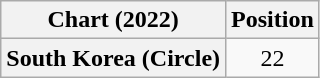<table class="wikitable plainrowheaders" style="text-align:center">
<tr>
<th scope="col">Chart (2022)</th>
<th scope="col">Position</th>
</tr>
<tr>
<th scope="row">South Korea (Circle)</th>
<td>22</td>
</tr>
</table>
